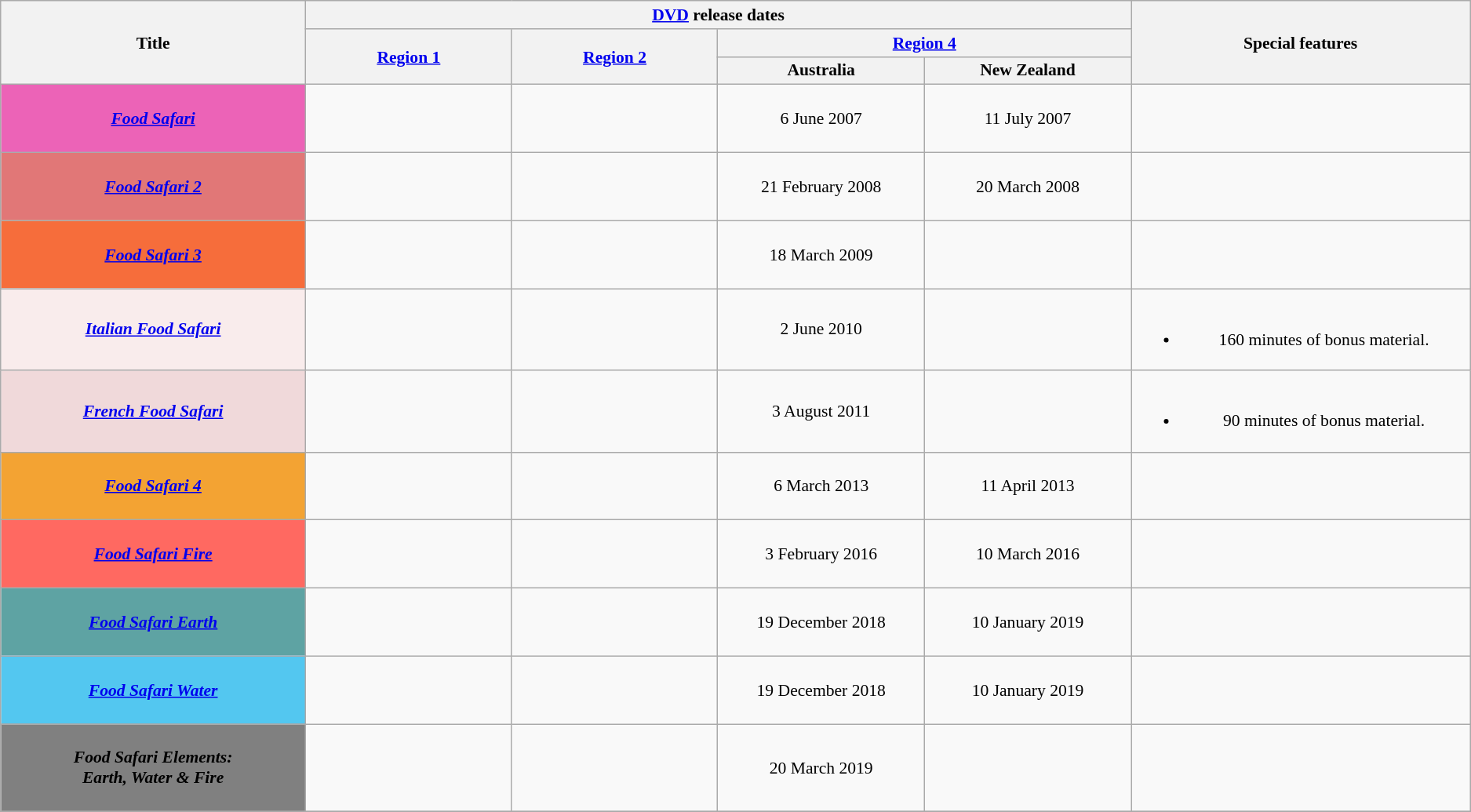<table class="wikitable plainrowheaders" style="font-size:90%; text-align: center">
<tr>
<th scope="col" rowspan="3" style="width: 18em;">Title</th>
<th scope="col" colspan="4"><a href='#'>DVD</a> release dates</th>
<th scope="col" rowspan="3" style="width: 20em;">Special features</th>
</tr>
<tr>
<th scope="col" style="width: 12em; font-size: 100%;" rowspan="2"><a href='#'>Region 1</a></th>
<th scope="col" style="width: 12em; font-size: 100%;" rowspan="2"><a href='#'>Region 2</a></th>
<th scope="col" style="width: 24em; font-size: 100%;" colspan="2"><a href='#'>Region 4</a></th>
</tr>
<tr>
<th scope="col" style="width: 12em; font-size: 100%;">Australia</th>
<th scope="col" style="width: 12em; font-size: 100%;">New Zealand</th>
</tr>
<tr>
<th scope="row" style="text-align:center; background:#EC63B7;"><br><a href='#'><span><em>Food Safari</em></span></a> <br><br></th>
<td></td>
<td></td>
<td>6 June 2007</td>
<td>11 July 2007</td>
<td></td>
</tr>
<tr>
<th scope="row" style="text-align:center; background:#E17777;"><br><a href='#'><span><em>Food Safari 2</em></span></a><br><br></th>
<td></td>
<td></td>
<td>21 February 2008</td>
<td>20 March 2008</td>
<td></td>
</tr>
<tr>
<th scope="row" style="text-align:center; background:#F66D3B;"><br><a href='#'><span><em>Food Safari 3</em></span></a><br><br></th>
<td></td>
<td></td>
<td>18 March 2009</td>
<td></td>
<td></td>
</tr>
<tr>
<th scope="row" style="text-align:center; background:#F9ECEC;"><br><a href='#'><span><em>Italian Food Safari</em></span></a><br><br></th>
<td></td>
<td></td>
<td>2 June 2010</td>
<td></td>
<td><br><ul><li>160 minutes of bonus material.</li></ul></td>
</tr>
<tr>
<th scope="row" style="text-align:center; background:#F0D9DA;"><br><a href='#'><span><em>French Food Safari</em></span></a><br><br></th>
<td></td>
<td></td>
<td>3 August 2011</td>
<td></td>
<td><br><ul><li>90 minutes of bonus material.</li></ul></td>
</tr>
<tr>
<th scope="row" style="text-align:center; background:#F3A333;"><br><a href='#'><span><em>Food Safari 4</em></span></a><br><br></th>
<td></td>
<td></td>
<td>6 March 2013</td>
<td>11 April 2013</td>
<td></td>
</tr>
<tr>
<th scope="row" style="text-align:center; background:#FF6961;"><br><a href='#'><span><em>Food Safari Fire</em></span></a> <br><br></th>
<td></td>
<td></td>
<td>3 February 2016</td>
<td>10 March 2016</td>
<td></td>
</tr>
<tr>
<th scope="row" style="text-align:center; background:#5EA3A3;"><br><a href='#'><span><em>Food Safari Earth</em></span></a> <br><br></th>
<td></td>
<td></td>
<td>19 December 2018</td>
<td>10 January 2019</td>
<td></td>
</tr>
<tr>
<th scope="row" style="text-align:center; background:#53C7F0;"><br><a href='#'><span><em>Food Safari Water</em></span></a> <br><br></th>
<td></td>
<td></td>
<td>19 December 2018</td>
<td>10 January 2019</td>
<td></td>
</tr>
<tr>
<th scope="row" style="text-align:center; background:grey;"><br><span><em>Food Safari Elements: <br> Earth, Water & Fire</em></span><br><br></th>
<td></td>
<td></td>
<td>20 March 2019</td>
<td></td>
<td></td>
</tr>
<tr>
</tr>
</table>
